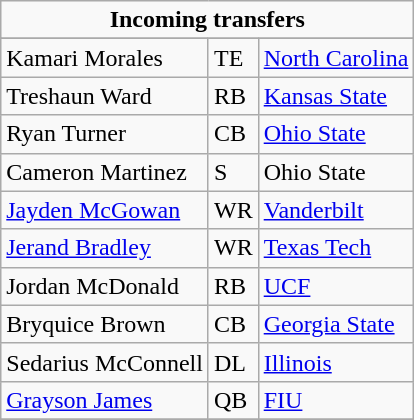<table class="wikitable">
<tr>
<td align="center" Colspan="3"><strong>Incoming transfers</strong><br></td>
</tr>
<tr>
</tr>
<tr>
<td>Kamari Morales</td>
<td>TE</td>
<td><a href='#'>North Carolina</a></td>
</tr>
<tr>
<td>Treshaun Ward</td>
<td>RB</td>
<td><a href='#'>Kansas State</a></td>
</tr>
<tr>
<td>Ryan Turner</td>
<td>CB</td>
<td><a href='#'>Ohio State</a></td>
</tr>
<tr>
<td>Cameron Martinez</td>
<td>S</td>
<td>Ohio State</td>
</tr>
<tr>
<td><a href='#'>Jayden McGowan</a></td>
<td>WR</td>
<td><a href='#'>Vanderbilt</a></td>
</tr>
<tr>
<td><a href='#'>Jerand Bradley</a></td>
<td>WR</td>
<td><a href='#'>Texas Tech</a></td>
</tr>
<tr>
<td>Jordan McDonald</td>
<td>RB</td>
<td><a href='#'>UCF</a></td>
</tr>
<tr>
<td>Bryquice Brown</td>
<td>CB</td>
<td><a href='#'>Georgia State</a></td>
</tr>
<tr>
<td>Sedarius McConnell</td>
<td>DL</td>
<td><a href='#'>Illinois</a></td>
</tr>
<tr>
<td><a href='#'>Grayson James</a></td>
<td>QB</td>
<td><a href='#'>FIU</a></td>
</tr>
<tr>
</tr>
</table>
